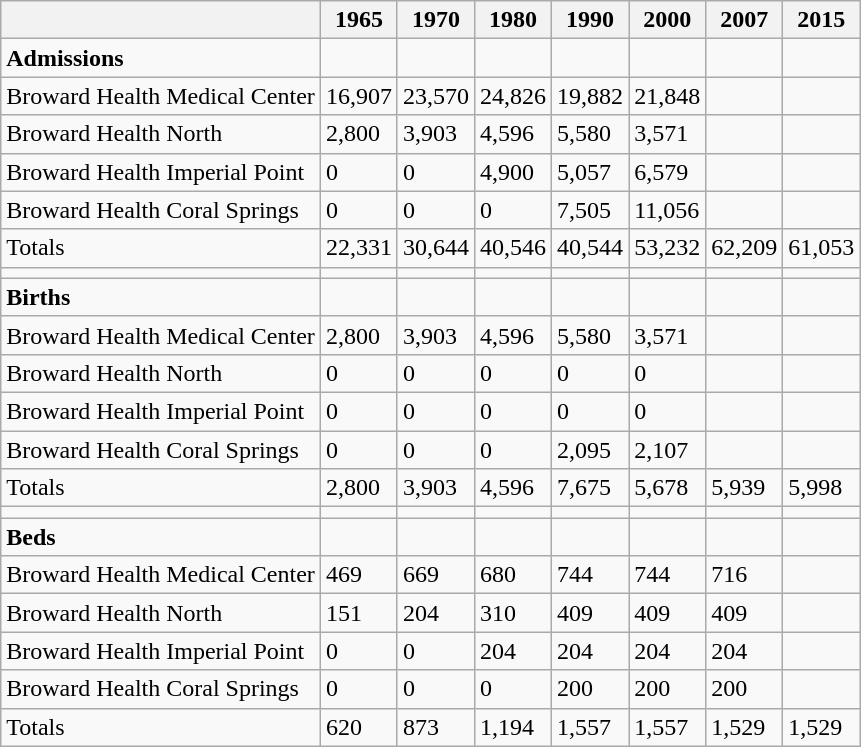<table class="wikitable">
<tr>
<th></th>
<th>1965</th>
<th>1970</th>
<th>1980</th>
<th>1990</th>
<th>2000</th>
<th>2007</th>
<th>2015</th>
</tr>
<tr>
<td><strong>Admissions</strong></td>
<td></td>
<td></td>
<td></td>
<td></td>
<td></td>
<td></td>
<td></td>
</tr>
<tr>
<td>Broward Health Medical Center</td>
<td>16,907</td>
<td>23,570</td>
<td>24,826</td>
<td>19,882</td>
<td>21,848</td>
<td></td>
<td></td>
</tr>
<tr>
<td>Broward Health North</td>
<td>2,800</td>
<td>3,903</td>
<td>4,596</td>
<td>5,580</td>
<td>3,571</td>
<td></td>
<td></td>
</tr>
<tr>
<td>Broward Health Imperial Point</td>
<td>0</td>
<td>0</td>
<td>4,900</td>
<td>5,057</td>
<td>6,579</td>
<td></td>
<td></td>
</tr>
<tr>
<td>Broward Health Coral Springs</td>
<td>0</td>
<td>0</td>
<td>0</td>
<td>7,505</td>
<td>11,056</td>
<td></td>
<td></td>
</tr>
<tr>
<td>Totals</td>
<td>22,331</td>
<td>30,644</td>
<td>40,546</td>
<td>40,544</td>
<td>53,232</td>
<td>62,209</td>
<td>61,053</td>
</tr>
<tr>
<td></td>
<td></td>
<td></td>
<td></td>
<td></td>
<td></td>
<td></td>
</tr>
<tr>
<td><strong>Births</strong></td>
<td></td>
<td></td>
<td></td>
<td></td>
<td></td>
<td></td>
<td></td>
</tr>
<tr>
<td>Broward Health Medical Center</td>
<td>2,800</td>
<td>3,903</td>
<td>4,596</td>
<td>5,580</td>
<td>3,571</td>
<td></td>
<td></td>
</tr>
<tr>
<td>Broward Health North</td>
<td>0</td>
<td>0</td>
<td>0</td>
<td>0</td>
<td>0</td>
<td></td>
<td></td>
</tr>
<tr>
<td>Broward Health Imperial Point</td>
<td>0</td>
<td>0</td>
<td>0</td>
<td>0</td>
<td>0</td>
<td></td>
<td></td>
</tr>
<tr>
<td>Broward Health Coral Springs</td>
<td>0</td>
<td>0</td>
<td>0</td>
<td>2,095</td>
<td>2,107</td>
<td></td>
<td></td>
</tr>
<tr>
<td>Totals</td>
<td>2,800</td>
<td>3,903</td>
<td>4,596</td>
<td>7,675</td>
<td>5,678</td>
<td>5,939</td>
<td>5,998</td>
</tr>
<tr>
<td></td>
<td></td>
<td></td>
<td></td>
<td></td>
<td></td>
<td></td>
</tr>
<tr>
<td><strong>Beds</strong></td>
<td></td>
<td></td>
<td></td>
<td></td>
<td></td>
<td></td>
<td></td>
</tr>
<tr>
<td>Broward Health Medical Center</td>
<td>469</td>
<td>669</td>
<td>680</td>
<td>744</td>
<td>744</td>
<td>716</td>
<td></td>
</tr>
<tr>
<td>Broward Health North</td>
<td>151</td>
<td>204</td>
<td>310</td>
<td>409</td>
<td>409</td>
<td>409</td>
<td></td>
</tr>
<tr>
<td>Broward Health Imperial Point</td>
<td>0</td>
<td>0</td>
<td>204</td>
<td>204</td>
<td>204</td>
<td>204</td>
<td></td>
</tr>
<tr>
<td>Broward Health Coral Springs</td>
<td>0</td>
<td>0</td>
<td>0</td>
<td>200</td>
<td>200</td>
<td>200</td>
<td></td>
</tr>
<tr>
<td>Totals</td>
<td>620</td>
<td>873</td>
<td>1,194</td>
<td>1,557</td>
<td>1,557</td>
<td>1,529</td>
<td>1,529</td>
</tr>
</table>
